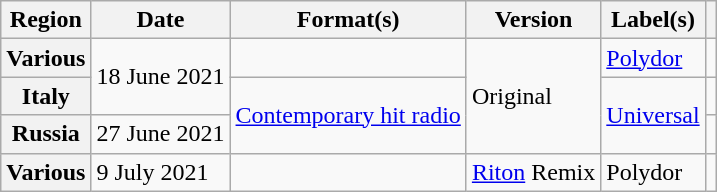<table class="wikitable plainrowheaders">
<tr>
<th scope="col">Region</th>
<th scope="col">Date</th>
<th scope="col">Format(s)</th>
<th scope="col">Version</th>
<th scope="col">Label(s)</th>
<th scope="col"></th>
</tr>
<tr>
<th scope="row">Various</th>
<td rowspan="2">18 June 2021</td>
<td></td>
<td rowspan="3">Original</td>
<td><a href='#'>Polydor</a></td>
<td style="text-align:center;"></td>
</tr>
<tr>
<th scope="row">Italy</th>
<td rowspan="2"><a href='#'>Contemporary hit radio</a></td>
<td rowspan="2"><a href='#'>Universal</a></td>
<td style="text-align:center;"></td>
</tr>
<tr>
<th scope="row">Russia</th>
<td>27 June 2021</td>
<td style="text-align:center;"></td>
</tr>
<tr>
<th scope="row">Various</th>
<td>9 July 2021</td>
<td></td>
<td><a href='#'>Riton</a> Remix</td>
<td>Polydor</td>
<td style="text-align:center;"></td>
</tr>
</table>
